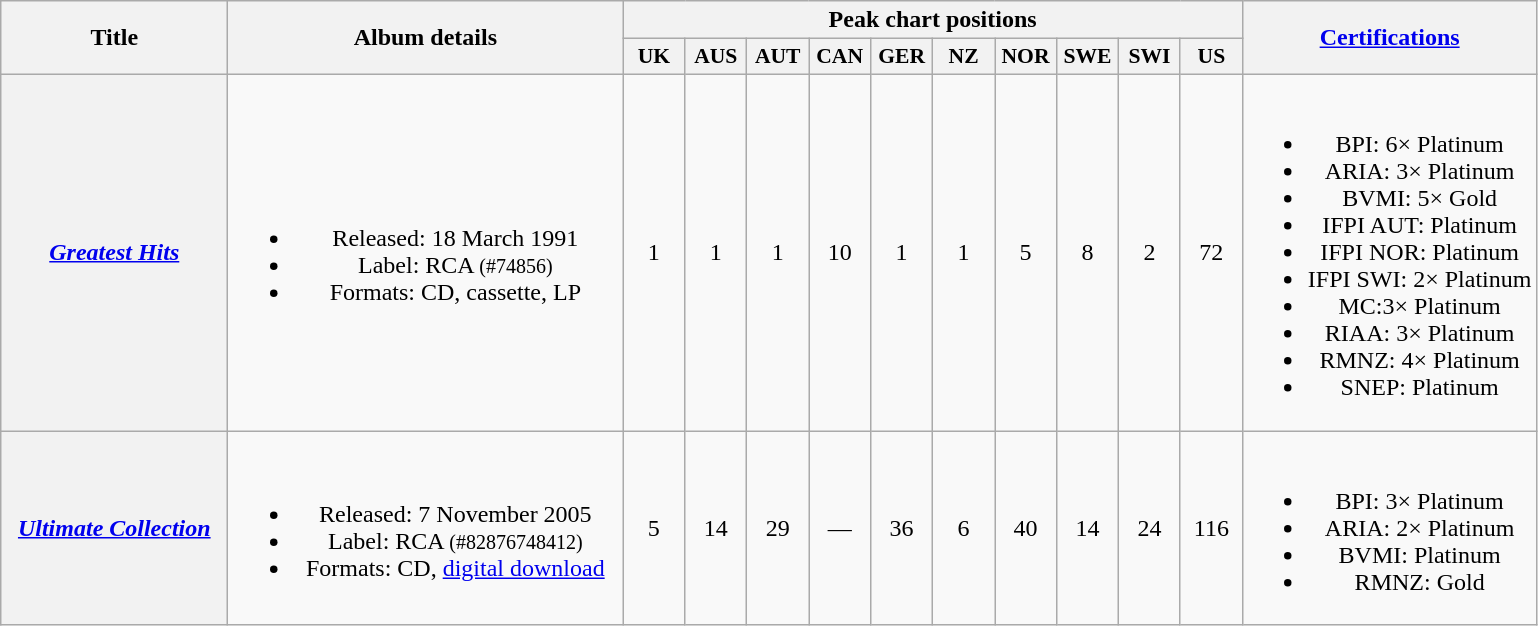<table class="wikitable plainrowheaders" style="text-align:center;" border="1">
<tr>
<th scope="col" rowspan="2" style="width:9em;">Title</th>
<th scope="col" rowspan="2" style="width:16em;">Album details</th>
<th scope="col" colspan="10">Peak chart positions</th>
<th rowspan="2"><a href='#'>Certifications</a></th>
</tr>
<tr>
<th scope="col" style="width:2.4em;font-size:90%;">UK<br></th>
<th scope="col" style="width:2.4em;font-size:90%;">AUS<br></th>
<th scope="col" style="width:2.4em;font-size:90%;">AUT<br></th>
<th scope="col" style="width:2.4em;font-size:90%;">CAN<br></th>
<th scope="col" style="width:2.4em;font-size:90%;">GER<br></th>
<th scope="col" style="width:2.4em;font-size:90%;">NZ<br></th>
<th scope="col" style="width:2.4em;font-size:90%;">NOR<br></th>
<th scope="col" style="width:2.4em;font-size:90%;">SWE<br></th>
<th scope="col" style="width:2.4em;font-size:90%;">SWI<br></th>
<th scope="col" style="width:2.4em;font-size:90%;">US<br></th>
</tr>
<tr>
<th scope="row"><em><a href='#'>Greatest Hits</a></em></th>
<td><br><ul><li>Released: 18 March 1991</li><li>Label: RCA <small>(#74856)</small></li><li>Formats: CD, cassette, LP</li></ul></td>
<td>1</td>
<td>1</td>
<td>1</td>
<td>10</td>
<td>1</td>
<td>1</td>
<td>5</td>
<td>8</td>
<td>2</td>
<td>72</td>
<td><br><ul><li>BPI: 6× Platinum</li><li>ARIA: 3× Platinum</li><li>BVMI: 5× Gold</li><li>IFPI AUT: Platinum</li><li>IFPI NOR: Platinum</li><li>IFPI SWI: 2× Platinum</li><li>MC:3× Platinum</li><li>RIAA: 3× Platinum</li><li>RMNZ: 4× Platinum</li><li>SNEP: Platinum</li></ul></td>
</tr>
<tr>
<th scope="row"><em><a href='#'>Ultimate Collection</a></em></th>
<td><br><ul><li>Released: 7 November 2005</li><li>Label: RCA <small>(#82876748412)</small></li><li>Formats: CD, <a href='#'>digital download</a></li></ul></td>
<td>5</td>
<td>14</td>
<td>29</td>
<td>—</td>
<td>36</td>
<td>6</td>
<td>40</td>
<td>14</td>
<td>24</td>
<td>116</td>
<td><br><ul><li>BPI: 3× Platinum</li><li>ARIA: 2× Platinum</li><li>BVMI: Platinum</li><li>RMNZ: Gold</li></ul></td>
</tr>
</table>
